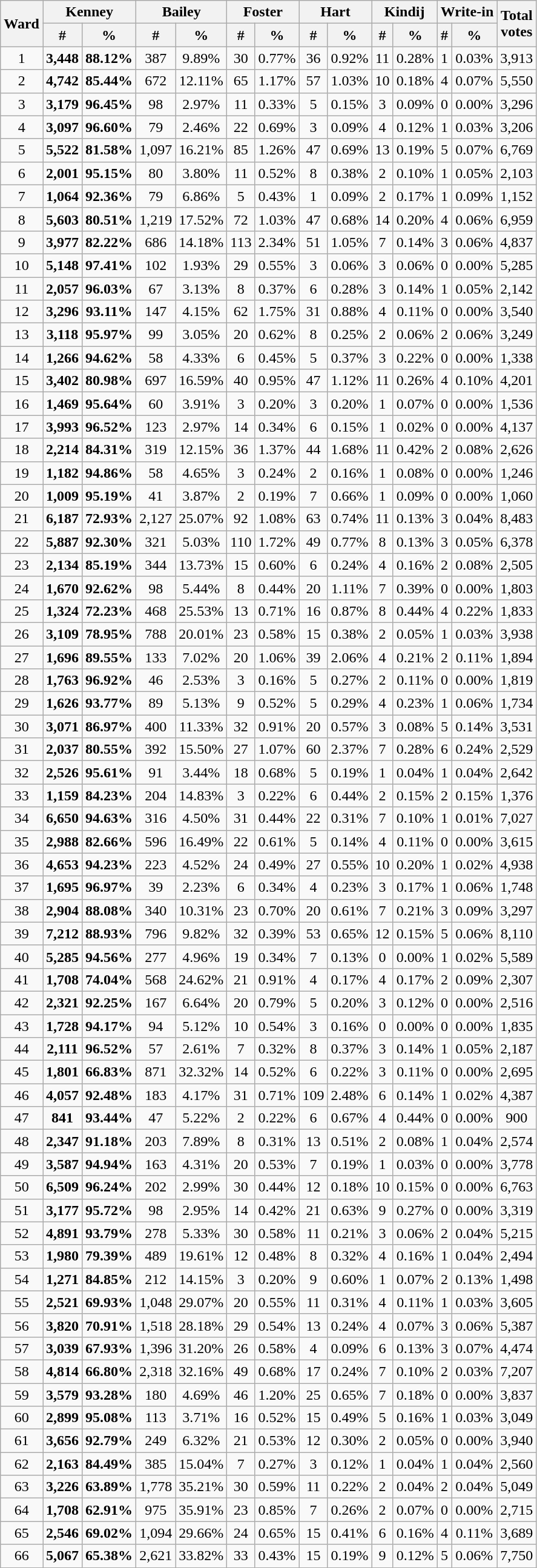<table class="wikitable sortable mw-collapsible mw-collapsed" style="text-align:center;">
<tr>
<th rowspan="2">Ward</th>
<th colspan="2">Kenney</th>
<th colspan="2">Bailey</th>
<th colspan="2">Foster</th>
<th colspan="2">Hart</th>
<th colspan="2">Kindij</th>
<th colspan="2">Write-in</th>
<th rowspan="2">Total<br>votes</th>
</tr>
<tr>
<th>#</th>
<th>%</th>
<th>#</th>
<th>%</th>
<th>#</th>
<th>%</th>
<th>#</th>
<th>%</th>
<th>#</th>
<th>%</th>
<th>#</th>
<th>%</th>
</tr>
<tr>
<td>1</td>
<td><strong>3,448</strong></td>
<td><strong>88.12%</strong></td>
<td>387</td>
<td>9.89%</td>
<td>30</td>
<td>0.77%</td>
<td>36</td>
<td>0.92%</td>
<td>11</td>
<td>0.28%</td>
<td>1</td>
<td>0.03%</td>
<td>3,913</td>
</tr>
<tr>
<td>2</td>
<td><strong>4,742</strong></td>
<td><strong>85.44%</strong></td>
<td>672</td>
<td>12.11%</td>
<td>65</td>
<td>1.17%</td>
<td>57</td>
<td>1.03%</td>
<td>10</td>
<td>0.18%</td>
<td>4</td>
<td>0.07%</td>
<td>5,550</td>
</tr>
<tr>
<td>3</td>
<td><strong>3,179</strong></td>
<td><strong>96.45%</strong></td>
<td>98</td>
<td>2.97%</td>
<td>11</td>
<td>0.33%</td>
<td>5</td>
<td>0.15%</td>
<td>3</td>
<td>0.09%</td>
<td>0</td>
<td>0.00%</td>
<td>3,296</td>
</tr>
<tr>
<td>4</td>
<td><strong>3,097</strong></td>
<td><strong>96.60%</strong></td>
<td>79</td>
<td>2.46%</td>
<td>22</td>
<td>0.69%</td>
<td>3</td>
<td>0.09%</td>
<td>4</td>
<td>0.12%</td>
<td>1</td>
<td>0.03%</td>
<td>3,206</td>
</tr>
<tr>
<td>5</td>
<td><strong>5,522</strong></td>
<td><strong>81.58%</strong></td>
<td>1,097</td>
<td>16.21%</td>
<td>85</td>
<td>1.26%</td>
<td>47</td>
<td>0.69%</td>
<td>13</td>
<td>0.19%</td>
<td>5</td>
<td>0.07%</td>
<td>6,769</td>
</tr>
<tr>
<td>6</td>
<td><strong>2,001</strong></td>
<td><strong>95.15%</strong></td>
<td>80</td>
<td>3.80%</td>
<td>11</td>
<td>0.52%</td>
<td>8</td>
<td>0.38%</td>
<td>2</td>
<td>0.10%</td>
<td>1</td>
<td>0.05%</td>
<td>2,103</td>
</tr>
<tr>
<td>7</td>
<td><strong>1,064</strong></td>
<td><strong>92.36%</strong></td>
<td>79</td>
<td>6.86%</td>
<td>5</td>
<td>0.43%</td>
<td>1</td>
<td>0.09%</td>
<td>2</td>
<td>0.17%</td>
<td>1</td>
<td>0.09%</td>
<td>1,152</td>
</tr>
<tr>
<td>8</td>
<td><strong>5,603</strong></td>
<td><strong>80.51%</strong></td>
<td>1,219</td>
<td>17.52%</td>
<td>72</td>
<td>1.03%</td>
<td>47</td>
<td>0.68%</td>
<td>14</td>
<td>0.20%</td>
<td>4</td>
<td>0.06%</td>
<td>6,959</td>
</tr>
<tr>
<td>9</td>
<td><strong>3,977</strong></td>
<td><strong>82.22%</strong></td>
<td>686</td>
<td>14.18%</td>
<td>113</td>
<td>2.34%</td>
<td>51</td>
<td>1.05%</td>
<td>7</td>
<td>0.14%</td>
<td>3</td>
<td>0.06%</td>
<td>4,837</td>
</tr>
<tr>
<td>10</td>
<td><strong>5,148</strong></td>
<td><strong>97.41%</strong></td>
<td>102</td>
<td>1.93%</td>
<td>29</td>
<td>0.55%</td>
<td>3</td>
<td>0.06%</td>
<td>3</td>
<td>0.06%</td>
<td>0</td>
<td>0.00%</td>
<td>5,285</td>
</tr>
<tr>
<td>11</td>
<td><strong>2,057</strong></td>
<td><strong>96.03%</strong></td>
<td>67</td>
<td>3.13%</td>
<td>8</td>
<td>0.37%</td>
<td>6</td>
<td>0.28%</td>
<td>3</td>
<td>0.14%</td>
<td>1</td>
<td>0.05%</td>
<td>2,142</td>
</tr>
<tr>
<td>12</td>
<td><strong>3,296</strong></td>
<td><strong>93.11%</strong></td>
<td>147</td>
<td>4.15%</td>
<td>62</td>
<td>1.75%</td>
<td>31</td>
<td>0.88%</td>
<td>4</td>
<td>0.11%</td>
<td>0</td>
<td>0.00%</td>
<td>3,540</td>
</tr>
<tr>
<td>13</td>
<td><strong>3,118</strong></td>
<td><strong>95.97%</strong></td>
<td>99</td>
<td>3.05%</td>
<td>20</td>
<td>0.62%</td>
<td>8</td>
<td>0.25%</td>
<td>2</td>
<td>0.06%</td>
<td>2</td>
<td>0.06%</td>
<td>3,249</td>
</tr>
<tr>
<td>14</td>
<td><strong>1,266</strong></td>
<td><strong>94.62%</strong></td>
<td>58</td>
<td>4.33%</td>
<td>6</td>
<td>0.45%</td>
<td>5</td>
<td>0.37%</td>
<td>3</td>
<td>0.22%</td>
<td>0</td>
<td>0.00%</td>
<td>1,338</td>
</tr>
<tr>
<td>15</td>
<td><strong>3,402</strong></td>
<td><strong>80.98%</strong></td>
<td>697</td>
<td>16.59%</td>
<td>40</td>
<td>0.95%</td>
<td>47</td>
<td>1.12%</td>
<td>11</td>
<td>0.26%</td>
<td>4</td>
<td>0.10%</td>
<td>4,201</td>
</tr>
<tr>
<td>16</td>
<td><strong>1,469</strong></td>
<td><strong>95.64%</strong></td>
<td>60</td>
<td>3.91%</td>
<td>3</td>
<td>0.20%</td>
<td>3</td>
<td>0.20%</td>
<td>1</td>
<td>0.07%</td>
<td>0</td>
<td>0.00%</td>
<td>1,536</td>
</tr>
<tr>
<td>17</td>
<td><strong>3,993</strong></td>
<td><strong>96.52%</strong></td>
<td>123</td>
<td>2.97%</td>
<td>14</td>
<td>0.34%</td>
<td>6</td>
<td>0.15%</td>
<td>1</td>
<td>0.02%</td>
<td>0</td>
<td>0.00%</td>
<td>4,137</td>
</tr>
<tr>
<td>18</td>
<td><strong>2,214</strong></td>
<td><strong>84.31%</strong></td>
<td>319</td>
<td>12.15%</td>
<td>36</td>
<td>1.37%</td>
<td>44</td>
<td>1.68%</td>
<td>11</td>
<td>0.42%</td>
<td>2</td>
<td>0.08%</td>
<td>2,626</td>
</tr>
<tr>
<td>19</td>
<td><strong>1,182</strong></td>
<td><strong>94.86%</strong></td>
<td>58</td>
<td>4.65%</td>
<td>3</td>
<td>0.24%</td>
<td>2</td>
<td>0.16%</td>
<td>1</td>
<td>0.08%</td>
<td>0</td>
<td>0.00%</td>
<td>1,246</td>
</tr>
<tr>
<td>20</td>
<td><strong>1,009</strong></td>
<td><strong>95.19%</strong></td>
<td>41</td>
<td>3.87%</td>
<td>2</td>
<td>0.19%</td>
<td>7</td>
<td>0.66%</td>
<td>1</td>
<td>0.09%</td>
<td>0</td>
<td>0.00%</td>
<td>1,060</td>
</tr>
<tr>
<td>21</td>
<td><strong>6,187</strong></td>
<td><strong>72.93%</strong></td>
<td>2,127</td>
<td>25.07%</td>
<td>92</td>
<td>1.08%</td>
<td>63</td>
<td>0.74%</td>
<td>11</td>
<td>0.13%</td>
<td>3</td>
<td>0.04%</td>
<td>8,483</td>
</tr>
<tr>
<td>22</td>
<td><strong>5,887</strong></td>
<td><strong>92.30%</strong></td>
<td>321</td>
<td>5.03%</td>
<td>110</td>
<td>1.72%</td>
<td>49</td>
<td>0.77%</td>
<td>8</td>
<td>0.13%</td>
<td>3</td>
<td>0.05%</td>
<td>6,378</td>
</tr>
<tr>
<td>23</td>
<td><strong>2,134</strong></td>
<td><strong>85.19%</strong></td>
<td>344</td>
<td>13.73%</td>
<td>15</td>
<td>0.60%</td>
<td>6</td>
<td>0.24%</td>
<td>4</td>
<td>0.16%</td>
<td>2</td>
<td>0.08%</td>
<td>2,505</td>
</tr>
<tr>
<td>24</td>
<td><strong>1,670</strong></td>
<td><strong>92.62%</strong></td>
<td>98</td>
<td>5.44%</td>
<td>8</td>
<td>0.44%</td>
<td>20</td>
<td>1.11%</td>
<td>7</td>
<td>0.39%</td>
<td>0</td>
<td>0.00%</td>
<td>1,803</td>
</tr>
<tr>
<td>25</td>
<td><strong>1,324</strong></td>
<td><strong>72.23%</strong></td>
<td>468</td>
<td>25.53%</td>
<td>13</td>
<td>0.71%</td>
<td>16</td>
<td>0.87%</td>
<td>8</td>
<td>0.44%</td>
<td>4</td>
<td>0.22%</td>
<td>1,833</td>
</tr>
<tr>
<td>26</td>
<td><strong>3,109</strong></td>
<td><strong>78.95%</strong></td>
<td>788</td>
<td>20.01%</td>
<td>23</td>
<td>0.58%</td>
<td>15</td>
<td>0.38%</td>
<td>2</td>
<td>0.05%</td>
<td>1</td>
<td>0.03%</td>
<td>3,938</td>
</tr>
<tr>
<td>27</td>
<td><strong>1,696</strong></td>
<td><strong>89.55%</strong></td>
<td>133</td>
<td>7.02%</td>
<td>20</td>
<td>1.06%</td>
<td>39</td>
<td>2.06%</td>
<td>4</td>
<td>0.21%</td>
<td>2</td>
<td>0.11%</td>
<td>1,894</td>
</tr>
<tr>
<td>28</td>
<td><strong>1,763</strong></td>
<td><strong>96.92%</strong></td>
<td>46</td>
<td>2.53%</td>
<td>3</td>
<td>0.16%</td>
<td>5</td>
<td>0.27%</td>
<td>2</td>
<td>0.11%</td>
<td>0</td>
<td>0.00%</td>
<td>1,819</td>
</tr>
<tr>
<td>29</td>
<td><strong>1,626</strong></td>
<td><strong>93.77%</strong></td>
<td>89</td>
<td>5.13%</td>
<td>9</td>
<td>0.52%</td>
<td>5</td>
<td>0.29%</td>
<td>4</td>
<td>0.23%</td>
<td>1</td>
<td>0.06%</td>
<td>1,734</td>
</tr>
<tr>
<td>30</td>
<td><strong>3,071</strong></td>
<td><strong>86.97%</strong></td>
<td>400</td>
<td>11.33%</td>
<td>32</td>
<td>0.91%</td>
<td>20</td>
<td>0.57%</td>
<td>3</td>
<td>0.08%</td>
<td>5</td>
<td>0.14%</td>
<td>3,531</td>
</tr>
<tr>
<td>31</td>
<td><strong>2,037</strong></td>
<td><strong>80.55%</strong></td>
<td>392</td>
<td>15.50%</td>
<td>27</td>
<td>1.07%</td>
<td>60</td>
<td>2.37%</td>
<td>7</td>
<td>0.28%</td>
<td>6</td>
<td>0.24%</td>
<td>2,529</td>
</tr>
<tr>
<td>32</td>
<td><strong>2,526</strong></td>
<td><strong>95.61%</strong></td>
<td>91</td>
<td>3.44%</td>
<td>18</td>
<td>0.68%</td>
<td>5</td>
<td>0.19%</td>
<td>1</td>
<td>0.04%</td>
<td>1</td>
<td>0.04%</td>
<td>2,642</td>
</tr>
<tr>
<td>33</td>
<td><strong>1,159</strong></td>
<td><strong>84.23%</strong></td>
<td>204</td>
<td>14.83%</td>
<td>3</td>
<td>0.22%</td>
<td>6</td>
<td>0.44%</td>
<td>2</td>
<td>0.15%</td>
<td>2</td>
<td>0.15%</td>
<td>1,376</td>
</tr>
<tr>
<td>34</td>
<td><strong>6,650</strong></td>
<td><strong>94.63%</strong></td>
<td>316</td>
<td>4.50%</td>
<td>31</td>
<td>0.44%</td>
<td>22</td>
<td>0.31%</td>
<td>7</td>
<td>0.10%</td>
<td>1</td>
<td>0.01%</td>
<td>7,027</td>
</tr>
<tr>
<td>35</td>
<td><strong>2,988</strong></td>
<td><strong>82.66%</strong></td>
<td>596</td>
<td>16.49%</td>
<td>22</td>
<td>0.61%</td>
<td>5</td>
<td>0.14%</td>
<td>4</td>
<td>0.11%</td>
<td>0</td>
<td>0.00%</td>
<td>3,615</td>
</tr>
<tr>
<td>36</td>
<td><strong>4,653</strong></td>
<td><strong>94.23%</strong></td>
<td>223</td>
<td>4.52%</td>
<td>24</td>
<td>0.49%</td>
<td>27</td>
<td>0.55%</td>
<td>10</td>
<td>0.20%</td>
<td>1</td>
<td>0.02%</td>
<td>4,938</td>
</tr>
<tr>
<td>37</td>
<td><strong>1,695</strong></td>
<td><strong>96.97%</strong></td>
<td>39</td>
<td>2.23%</td>
<td>6</td>
<td>0.34%</td>
<td>4</td>
<td>0.23%</td>
<td>3</td>
<td>0.17%</td>
<td>1</td>
<td>0.06%</td>
<td>1,748</td>
</tr>
<tr>
<td>38</td>
<td><strong>2,904</strong></td>
<td><strong>88.08%</strong></td>
<td>340</td>
<td>10.31%</td>
<td>23</td>
<td>0.70%</td>
<td>20</td>
<td>0.61%</td>
<td>7</td>
<td>0.21%</td>
<td>3</td>
<td>0.09%</td>
<td>3,297</td>
</tr>
<tr>
<td>39</td>
<td><strong>7,212</strong></td>
<td><strong>88.93%</strong></td>
<td>796</td>
<td>9.82%</td>
<td>32</td>
<td>0.39%</td>
<td>53</td>
<td>0.65%</td>
<td>12</td>
<td>0.15%</td>
<td>5</td>
<td>0.06%</td>
<td>8,110</td>
</tr>
<tr>
<td>40</td>
<td><strong>5,285</strong></td>
<td><strong>94.56%</strong></td>
<td>277</td>
<td>4.96%</td>
<td>19</td>
<td>0.34%</td>
<td>7</td>
<td>0.13%</td>
<td>0</td>
<td>0.00%</td>
<td>1</td>
<td>0.02%</td>
<td>5,589</td>
</tr>
<tr>
<td>41</td>
<td><strong>1,708</strong></td>
<td><strong>74.04%</strong></td>
<td>568</td>
<td>24.62%</td>
<td>21</td>
<td>0.91%</td>
<td>4</td>
<td>0.17%</td>
<td>4</td>
<td>0.17%</td>
<td>2</td>
<td>0.09%</td>
<td>2,307</td>
</tr>
<tr>
<td>42</td>
<td><strong>2,321</strong></td>
<td><strong>92.25%</strong></td>
<td>167</td>
<td>6.64%</td>
<td>20</td>
<td>0.79%</td>
<td>5</td>
<td>0.20%</td>
<td>3</td>
<td>0.12%</td>
<td>0</td>
<td>0.00%</td>
<td>2,516</td>
</tr>
<tr>
<td>43</td>
<td><strong>1,728</strong></td>
<td><strong>94.17%</strong></td>
<td>94</td>
<td>5.12%</td>
<td>10</td>
<td>0.54%</td>
<td>3</td>
<td>0.16%</td>
<td>0</td>
<td>0.00%</td>
<td>0</td>
<td>0.00%</td>
<td>1,835</td>
</tr>
<tr>
<td>44</td>
<td><strong>2,111</strong></td>
<td><strong>96.52%</strong></td>
<td>57</td>
<td>2.61%</td>
<td>7</td>
<td>0.32%</td>
<td>8</td>
<td>0.37%</td>
<td>3</td>
<td>0.14%</td>
<td>1</td>
<td>0.05%</td>
<td>2,187</td>
</tr>
<tr>
<td>45</td>
<td><strong>1,801</strong></td>
<td><strong>66.83%</strong></td>
<td>871</td>
<td>32.32%</td>
<td>14</td>
<td>0.52%</td>
<td>6</td>
<td>0.22%</td>
<td>3</td>
<td>0.11%</td>
<td>0</td>
<td>0.00%</td>
<td>2,695</td>
</tr>
<tr>
<td>46</td>
<td><strong>4,057</strong></td>
<td><strong>92.48%</strong></td>
<td>183</td>
<td>4.17%</td>
<td>31</td>
<td>0.71%</td>
<td>109</td>
<td>2.48%</td>
<td>6</td>
<td>0.14%</td>
<td>1</td>
<td>0.02%</td>
<td>4,387</td>
</tr>
<tr>
<td>47</td>
<td><strong>841</strong></td>
<td><strong>93.44%</strong></td>
<td>47</td>
<td>5.22%</td>
<td>2</td>
<td>0.22%</td>
<td>6</td>
<td>0.67%</td>
<td>4</td>
<td>0.44%</td>
<td>0</td>
<td>0.00%</td>
<td>900</td>
</tr>
<tr>
<td>48</td>
<td><strong>2,347</strong></td>
<td><strong>91.18%</strong></td>
<td>203</td>
<td>7.89%</td>
<td>8</td>
<td>0.31%</td>
<td>13</td>
<td>0.51%</td>
<td>2</td>
<td>0.08%</td>
<td>1</td>
<td>0.04%</td>
<td>2,574</td>
</tr>
<tr>
<td>49</td>
<td><strong>3,587</strong></td>
<td><strong>94.94%</strong></td>
<td>163</td>
<td>4.31%</td>
<td>20</td>
<td>0.53%</td>
<td>7</td>
<td>0.19%</td>
<td>1</td>
<td>0.03%</td>
<td>0</td>
<td>0.00%</td>
<td>3,778</td>
</tr>
<tr>
<td>50</td>
<td><strong>6,509</strong></td>
<td><strong>96.24%</strong></td>
<td>202</td>
<td>2.99%</td>
<td>30</td>
<td>0.44%</td>
<td>12</td>
<td>0.18%</td>
<td>10</td>
<td>0.15%</td>
<td>0</td>
<td>0.00%</td>
<td>6,763</td>
</tr>
<tr>
<td>51</td>
<td><strong>3,177</strong></td>
<td><strong>95.72%</strong></td>
<td>98</td>
<td>2.95%</td>
<td>14</td>
<td>0.42%</td>
<td>21</td>
<td>0.63%</td>
<td>9</td>
<td>0.27%</td>
<td>0</td>
<td>0.00%</td>
<td>3,319</td>
</tr>
<tr>
<td>52</td>
<td><strong>4,891</strong></td>
<td><strong>93.79%</strong></td>
<td>278</td>
<td>5.33%</td>
<td>30</td>
<td>0.58%</td>
<td>11</td>
<td>0.21%</td>
<td>3</td>
<td>0.06%</td>
<td>2</td>
<td>0.04%</td>
<td>5,215</td>
</tr>
<tr>
<td>53</td>
<td><strong>1,980</strong></td>
<td><strong>79.39%</strong></td>
<td>489</td>
<td>19.61%</td>
<td>12</td>
<td>0.48%</td>
<td>8</td>
<td>0.32%</td>
<td>4</td>
<td>0.16%</td>
<td>1</td>
<td>0.04%</td>
<td>2,494</td>
</tr>
<tr>
<td>54</td>
<td><strong>1,271</strong></td>
<td><strong>84.85%</strong></td>
<td>212</td>
<td>14.15%</td>
<td>3</td>
<td>0.20%</td>
<td>9</td>
<td>0.60%</td>
<td>1</td>
<td>0.07%</td>
<td>2</td>
<td>0.13%</td>
<td>1,498</td>
</tr>
<tr>
<td>55</td>
<td><strong>2,521</strong></td>
<td><strong>69.93%</strong></td>
<td>1,048</td>
<td>29.07%</td>
<td>20</td>
<td>0.55%</td>
<td>11</td>
<td>0.31%</td>
<td>4</td>
<td>0.11%</td>
<td>1</td>
<td>0.03%</td>
<td>3,605</td>
</tr>
<tr>
<td>56</td>
<td><strong>3,820</strong></td>
<td><strong>70.91%</strong></td>
<td>1,518</td>
<td>28.18%</td>
<td>29</td>
<td>0.54%</td>
<td>13</td>
<td>0.24%</td>
<td>4</td>
<td>0.07%</td>
<td>3</td>
<td>0.06%</td>
<td>5,387</td>
</tr>
<tr>
<td>57</td>
<td><strong>3,039</strong></td>
<td><strong>67.93%</strong></td>
<td>1,396</td>
<td>31.20%</td>
<td>26</td>
<td>0.58%</td>
<td>4</td>
<td>0.09%</td>
<td>6</td>
<td>0.13%</td>
<td>3</td>
<td>0.07%</td>
<td>4,474</td>
</tr>
<tr>
<td>58</td>
<td><strong>4,814</strong></td>
<td><strong>66.80%</strong></td>
<td>2,318</td>
<td>32.16%</td>
<td>49</td>
<td>0.68%</td>
<td>17</td>
<td>0.24%</td>
<td>7</td>
<td>0.10%</td>
<td>2</td>
<td>0.03%</td>
<td>7,207</td>
</tr>
<tr>
<td>59</td>
<td><strong>3,579</strong></td>
<td><strong>93.28%</strong></td>
<td>180</td>
<td>4.69%</td>
<td>46</td>
<td>1.20%</td>
<td>25</td>
<td>0.65%</td>
<td>7</td>
<td>0.18%</td>
<td>0</td>
<td>0.00%</td>
<td>3,837</td>
</tr>
<tr>
<td>60</td>
<td><strong>2,899</strong></td>
<td><strong>95.08%</strong></td>
<td>113</td>
<td>3.71%</td>
<td>16</td>
<td>0.52%</td>
<td>15</td>
<td>0.49%</td>
<td>5</td>
<td>0.16%</td>
<td>1</td>
<td>0.03%</td>
<td>3,049</td>
</tr>
<tr>
<td>61</td>
<td><strong>3,656</strong></td>
<td><strong>92.79%</strong></td>
<td>249</td>
<td>6.32%</td>
<td>21</td>
<td>0.53%</td>
<td>12</td>
<td>0.30%</td>
<td>2</td>
<td>0.05%</td>
<td>0</td>
<td>0.00%</td>
<td>3,940</td>
</tr>
<tr>
<td>62</td>
<td><strong>2,163</strong></td>
<td><strong>84.49%</strong></td>
<td>385</td>
<td>15.04%</td>
<td>7</td>
<td>0.27%</td>
<td>3</td>
<td>0.12%</td>
<td>1</td>
<td>0.04%</td>
<td>1</td>
<td>0.04%</td>
<td>2,560</td>
</tr>
<tr>
<td>63</td>
<td><strong>3,226</strong></td>
<td><strong>63.89%</strong></td>
<td>1,778</td>
<td>35.21%</td>
<td>30</td>
<td>0.59%</td>
<td>11</td>
<td>0.22%</td>
<td>2</td>
<td>0.04%</td>
<td>2</td>
<td>0.04%</td>
<td>5,049</td>
</tr>
<tr>
<td>64</td>
<td><strong>1,708</strong></td>
<td><strong>62.91%</strong></td>
<td>975</td>
<td>35.91%</td>
<td>23</td>
<td>0.85%</td>
<td>7</td>
<td>0.26%</td>
<td>2</td>
<td>0.07%</td>
<td>0</td>
<td>0.00%</td>
<td>2,715</td>
</tr>
<tr>
<td>65</td>
<td><strong>2,546</strong></td>
<td><strong>69.02%</strong></td>
<td>1,094</td>
<td>29.66%</td>
<td>24</td>
<td>0.65%</td>
<td>15</td>
<td>0.41%</td>
<td>6</td>
<td>0.16%</td>
<td>4</td>
<td>0.11%</td>
<td>3,689</td>
</tr>
<tr>
<td>66</td>
<td><strong>5,067</strong></td>
<td><strong>65.38%</strong></td>
<td>2,621</td>
<td>33.82%</td>
<td>33</td>
<td>0.43%</td>
<td>15</td>
<td>0.19%</td>
<td>9</td>
<td>0.12%</td>
<td>5</td>
<td>0.06%</td>
<td>7,750</td>
</tr>
</table>
